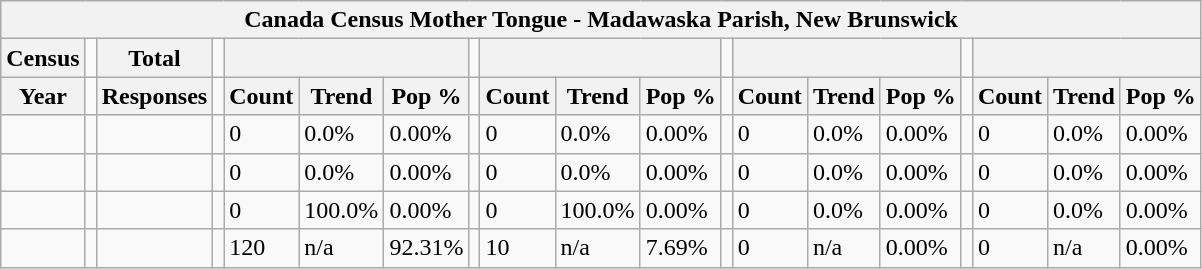<table class="wikitable">
<tr>
<th colspan="19">Canada Census Mother Tongue - Madawaska Parish, New Brunswick</th>
</tr>
<tr>
<th>Census</th>
<td></td>
<th>Total</th>
<td colspan="1"></td>
<th colspan="3"></th>
<td colspan="1"></td>
<th colspan="3"></th>
<td colspan="1"></td>
<th colspan="3"></th>
<td colspan="1"></td>
<th colspan="3"></th>
</tr>
<tr>
<th>Year</th>
<td></td>
<th>Responses</th>
<td></td>
<th>Count</th>
<th>Trend</th>
<th>Pop %</th>
<td></td>
<th>Count</th>
<th>Trend</th>
<th>Pop %</th>
<td></td>
<th>Count</th>
<th>Trend</th>
<th>Pop %</th>
<td></td>
<th>Count</th>
<th>Trend</th>
<th>Pop %</th>
</tr>
<tr>
<td></td>
<td></td>
<td></td>
<td></td>
<td>0</td>
<td> 0.0%</td>
<td>0.00%</td>
<td></td>
<td>0</td>
<td> 0.0%</td>
<td>0.00%</td>
<td></td>
<td>0</td>
<td> 0.0%</td>
<td>0.00%</td>
<td></td>
<td>0</td>
<td> 0.0%</td>
<td>0.00%</td>
</tr>
<tr>
<td></td>
<td></td>
<td></td>
<td></td>
<td>0</td>
<td> 0.0%</td>
<td>0.00%</td>
<td></td>
<td>0</td>
<td> 0.0%</td>
<td>0.00%</td>
<td></td>
<td>0</td>
<td> 0.0%</td>
<td>0.00%</td>
<td></td>
<td>0</td>
<td> 0.0%</td>
<td>0.00%</td>
</tr>
<tr>
<td></td>
<td></td>
<td></td>
<td></td>
<td>0</td>
<td> 100.0%</td>
<td>0.00%</td>
<td></td>
<td>0</td>
<td> 100.0%</td>
<td>0.00%</td>
<td></td>
<td>0</td>
<td> 0.0%</td>
<td>0.00%</td>
<td></td>
<td>0</td>
<td> 0.0%</td>
<td>0.00%</td>
</tr>
<tr>
<td></td>
<td></td>
<td></td>
<td></td>
<td>120</td>
<td>n/a</td>
<td>92.31%</td>
<td></td>
<td>10</td>
<td>n/a</td>
<td>7.69%</td>
<td></td>
<td>0</td>
<td>n/a</td>
<td>0.00%</td>
<td></td>
<td>0</td>
<td>n/a</td>
<td>0.00%</td>
</tr>
</table>
